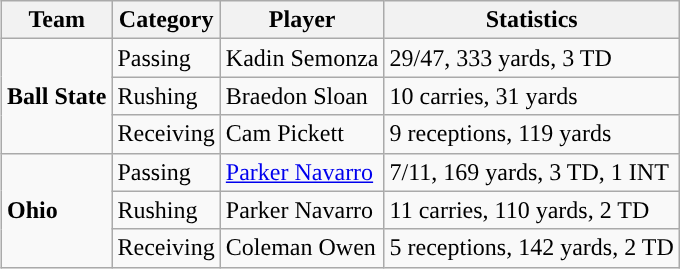<table class="wikitable" style="float: right;">
<tr>
<th>Team</th>
<th>Category</th>
<th>Player</th>
<th>Statistics</th>
</tr>
<tr>
<td rowspan=3><strong>Ball State</strong></td>
<td>Passing</td>
<td>Kadin Semonza</td>
<td>29/47, 333 yards, 3 TD</td>
</tr>
<tr>
<td>Rushing</td>
<td>Braedon Sloan</td>
<td>10 carries, 31 yards</td>
</tr>
<tr>
<td>Receiving</td>
<td>Cam Pickett</td>
<td>9 receptions, 119 yards</td>
</tr>
<tr>
<td rowspan=3><strong>Ohio</strong></td>
<td>Passing</td>
<td><a href='#'>Parker Navarro</a></td>
<td>7/11, 169 yards, 3 TD, 1 INT</td>
</tr>
<tr>
<td>Rushing</td>
<td>Parker Navarro</td>
<td>11 carries, 110 yards, 2 TD</td>
</tr>
<tr>
<td>Receiving</td>
<td>Coleman Owen</td>
<td>5 receptions, 142 yards, 2 TD</td>
</tr>
</table>
